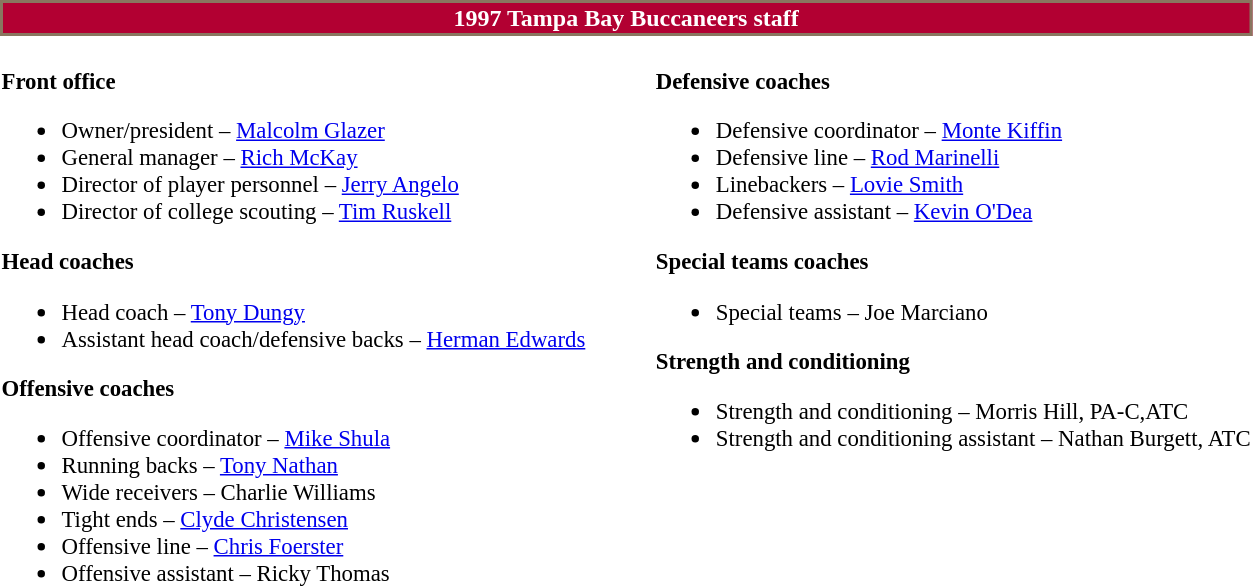<table class="toccolours" style="text-align: left;">
<tr>
<th colspan="7" style="background:#b20032; color:#fff; border:2px solid #89765f; text-align:center;"><strong>1997 Tampa Bay Buccaneers staff</strong></th>
</tr>
<tr>
<td style="font-size:95%; vertical-align:top;"><br><strong>Front office</strong><ul><li>Owner/president – <a href='#'>Malcolm Glazer</a></li><li>General manager – <a href='#'>Rich McKay</a></li><li>Director of player personnel – <a href='#'>Jerry Angelo</a></li><li>Director of college scouting – <a href='#'>Tim Ruskell</a></li></ul><strong>Head coaches</strong><ul><li>Head coach – <a href='#'>Tony Dungy</a></li><li>Assistant head coach/defensive backs – <a href='#'>Herman Edwards</a></li></ul><strong>Offensive coaches</strong><ul><li>Offensive coordinator – <a href='#'>Mike Shula</a></li><li>Running backs – <a href='#'>Tony Nathan</a></li><li>Wide receivers – Charlie Williams</li><li>Tight ends – <a href='#'>Clyde Christensen</a></li><li>Offensive line – <a href='#'>Chris Foerster</a></li><li>Offensive assistant – Ricky Thomas</li></ul></td>
<td width="35"> </td>
<td valign="top"></td>
<td style="font-size:95%; vertical-align:top;"><br><strong>Defensive coaches</strong><ul><li>Defensive coordinator – <a href='#'>Monte Kiffin</a></li><li>Defensive line – <a href='#'>Rod Marinelli</a></li><li>Linebackers – <a href='#'>Lovie Smith</a></li><li>Defensive assistant – <a href='#'>Kevin O'Dea</a></li></ul><strong>Special teams coaches</strong><ul><li>Special teams – Joe Marciano</li></ul><strong>Strength and conditioning</strong><ul><li>Strength and conditioning – Morris Hill, PA-C,ATC</li><li>Strength and conditioning assistant – Nathan Burgett, ATC</li></ul></td>
</tr>
</table>
